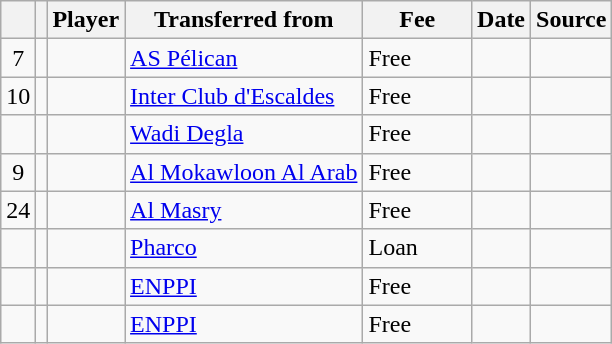<table class="wikitable plainrowheaders sortable">
<tr>
<th></th>
<th></th>
<th scope=col>Player</th>
<th>Transferred from</th>
<th !scope=col; style="width: 65px;">Fee</th>
<th scope=col>Date</th>
<th scope=col>Source</th>
</tr>
<tr>
<td align=center>7</td>
<td align=center></td>
<td></td>
<td> <a href='#'>AS Pélican</a></td>
<td>Free</td>
<td></td>
<td></td>
</tr>
<tr>
<td align=center>10</td>
<td align=center></td>
<td></td>
<td> <a href='#'>Inter Club d'Escaldes</a></td>
<td>Free</td>
<td></td>
<td></td>
</tr>
<tr>
<td align=center></td>
<td align=center></td>
<td></td>
<td> <a href='#'>Wadi Degla</a></td>
<td>Free</td>
<td></td>
<td></td>
</tr>
<tr>
<td align=center>9</td>
<td align=center></td>
<td></td>
<td> <a href='#'>Al Mokawloon Al Arab</a></td>
<td>Free</td>
<td></td>
<td></td>
</tr>
<tr>
<td align=center>24</td>
<td align=center></td>
<td></td>
<td> <a href='#'>Al Masry</a></td>
<td>Free</td>
<td></td>
<td></td>
</tr>
<tr>
<td align=center></td>
<td align=center></td>
<td></td>
<td> <a href='#'>Pharco</a></td>
<td>Loan</td>
<td></td>
<td></td>
</tr>
<tr>
<td align=center></td>
<td align=center></td>
<td></td>
<td> <a href='#'>ENPPI</a></td>
<td>Free</td>
<td></td>
<td></td>
</tr>
<tr>
<td align=center></td>
<td align=center></td>
<td></td>
<td> <a href='#'>ENPPI</a></td>
<td>Free</td>
<td></td>
<td></td>
</tr>
</table>
